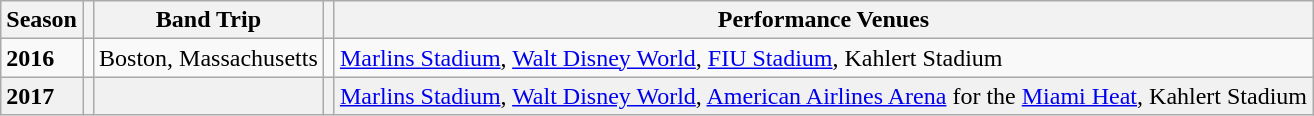<table class="wikitable mw-collapsible mw-collapsed">
<tr>
<th>Season</th>
<th></th>
<th>Band Trip</th>
<th></th>
<th>Performance Venues</th>
</tr>
<tr>
<td><strong>2016</strong></td>
<td></td>
<td>Boston, Massachusetts</td>
<td></td>
<td><a href='#'>Marlins Stadium</a>, <a href='#'>Walt Disney World</a>, <a href='#'>FIU Stadium</a>, Kahlert Stadium</td>
</tr>
<tr>
<td style="background:#F1F1F1;"><strong>2017</strong></td>
<td style="background:#F1F1F1;"></td>
<td style="background:#F1F1F1;"></td>
<td style="background:#F1F1F1;"></td>
<td style="background:#F1F1F1;"><a href='#'>Marlins Stadium</a>, <a href='#'>Walt Disney World</a>, <a href='#'>American Airlines Arena</a> for the <a href='#'>Miami Heat</a>, Kahlert Stadium</td>
</tr>
</table>
